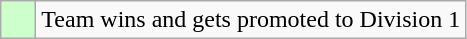<table class="wikitable">
<tr>
<td style="background: #ccffcc;">    </td>
<td>Team wins and gets promoted to Division 1</td>
</tr>
</table>
